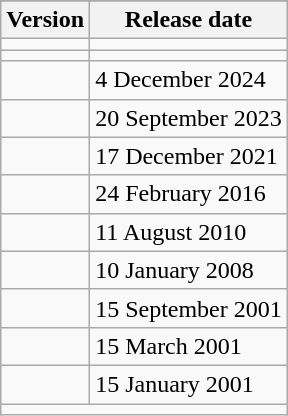<table class="wikitable floatright">
<tr>
</tr>
<tr>
<th>Version</th>
<th>Release date</th>
</tr>
<tr>
<td></td>
<td></td>
</tr>
<tr>
<td></td>
<td></td>
</tr>
<tr>
<td></td>
<td>4 December 2024</td>
</tr>
<tr>
<td></td>
<td>20 September 2023</td>
</tr>
<tr>
<td></td>
<td>17 December 2021 </td>
</tr>
<tr>
<td></td>
<td>24 February 2016</td>
</tr>
<tr>
<td></td>
<td>11 August 2010</td>
</tr>
<tr>
<td></td>
<td>10 January 2008</td>
</tr>
<tr>
<td></td>
<td>15 September 2001</td>
</tr>
<tr>
<td></td>
<td>15 March 2001</td>
</tr>
<tr>
<td></td>
<td>15 January 2001</td>
</tr>
<tr>
<td colspan="3"><small></small><small></small></td>
</tr>
</table>
